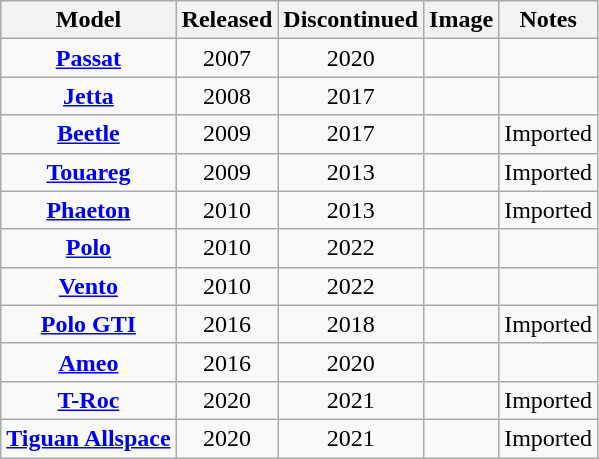<table class="wikitable" style="text-align:center">
<tr>
<th>Model</th>
<th>Released</th>
<th>Discontinued</th>
<th>Image</th>
<th>Notes</th>
</tr>
<tr>
<td><strong><a href='#'>Passat</a></strong></td>
<td>2007</td>
<td>2020</td>
<td></td>
<td></td>
</tr>
<tr>
<td><strong><a href='#'>Jetta</a></strong></td>
<td>2008</td>
<td>2017</td>
<td></td>
<td></td>
</tr>
<tr>
<td><strong><a href='#'>Beetle</a></strong></td>
<td>2009</td>
<td>2017</td>
<td></td>
<td>Imported</td>
</tr>
<tr>
<td><strong><a href='#'>Touareg</a></strong></td>
<td>2009</td>
<td>2013</td>
<td></td>
<td>Imported</td>
</tr>
<tr>
<td><strong><a href='#'>Phaeton</a></strong></td>
<td>2010</td>
<td>2013</td>
<td></td>
<td>Imported</td>
</tr>
<tr>
<td><strong><a href='#'>Polo</a></strong></td>
<td>2010</td>
<td>2022</td>
<td></td>
<td></td>
</tr>
<tr>
<td><strong><a href='#'>Vento</a></strong></td>
<td>2010</td>
<td>2022</td>
<td></td>
<td></td>
</tr>
<tr>
<td><strong><a href='#'>Polo GTI</a></strong></td>
<td>2016</td>
<td>2018</td>
<td></td>
<td>Imported</td>
</tr>
<tr>
<td><strong><a href='#'>Ameo</a></strong></td>
<td>2016</td>
<td>2020</td>
<td></td>
<td></td>
</tr>
<tr>
<td><strong><a href='#'>T-Roc</a></strong></td>
<td>2020</td>
<td>2021</td>
<td></td>
<td>Imported</td>
</tr>
<tr>
<td><strong><a href='#'>Tiguan Allspace</a></strong></td>
<td>2020</td>
<td>2021</td>
<td></td>
<td>Imported</td>
</tr>
</table>
